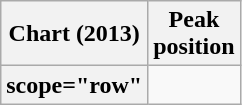<table class="wikitable plainrowheaders sortable">
<tr>
<th scope="col">Chart (2013)</th>
<th scope="col">Peak<br>position</th>
</tr>
<tr>
<th>scope="row" </th>
</tr>
</table>
